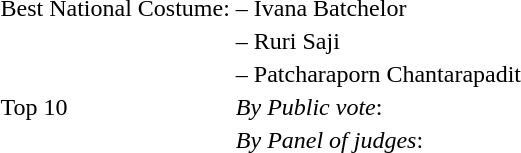<table>
<tr>
<td align=left>Best National Costume:</td>
<td colspan=5> – Ivana Batchelor</td>
</tr>
<tr>
<td align=left></td>
<td> – Ruri Saji</td>
</tr>
<tr>
<td align=left></td>
<td colspan=5> – Patcharaporn Chantarapadit</td>
</tr>
<tr>
<td>Top 10</td>
<td><em>By Public vote</em>:</td>
<td></td>
<td> </td>
<td></td>
<td> </td>
<td></td>
<td> </td>
<td></td>
</tr>
<tr>
<td></td>
<td><em>By Panel of judges</em>:</td>
<td></td>
<td> </td>
<td></td>
<td> </td>
<td></td>
</tr>
<tr>
</tr>
</table>
